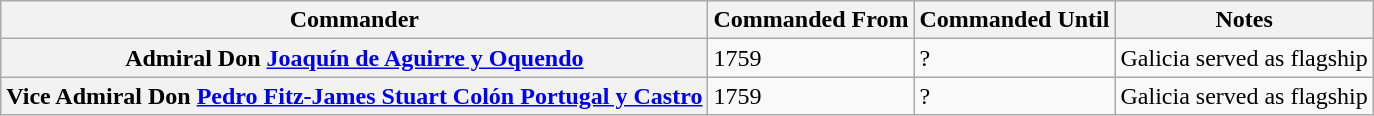<table class="wikitable">
<tr>
<th scope="col">Commander</th>
<th scope="col">Commanded From</th>
<th scope="col">Commanded Until</th>
<th scope="col">Notes</th>
</tr>
<tr>
<th scope="row">Admiral Don <a href='#'>Joaquín de Aguirre y Oquendo</a></th>
<td>1759</td>
<td>?</td>
<td>Galicia served as flagship</td>
</tr>
<tr>
<th scope="row">Vice Admiral Don <a href='#'>Pedro Fitz-James Stuart Colón Portugal y Castro</a></th>
<td>1759</td>
<td>?</td>
<td>Galicia served as flagship</td>
</tr>
</table>
